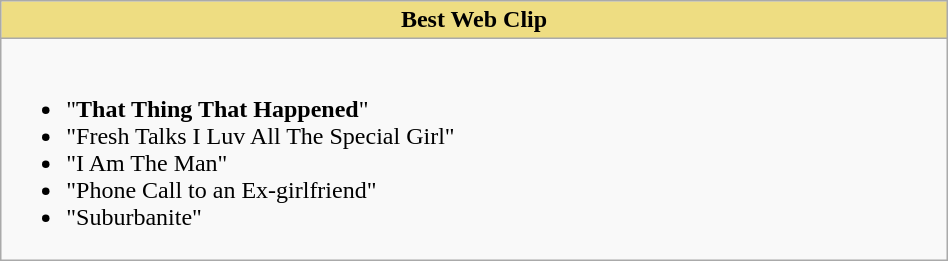<table class="wikitable" style="width:50%">
<tr>
<th style="background:#EEDD82; width:50%">Best Web Clip</th>
</tr>
<tr>
<td valign="top"><br><ul><li> "<strong>That Thing That Happened</strong>"</li><li>"Fresh Talks I Luv All The Special Girl"</li><li>"I Am The Man"</li><li>"Phone Call to an Ex-girlfriend"</li><li>"Suburbanite"</li></ul></td>
</tr>
</table>
